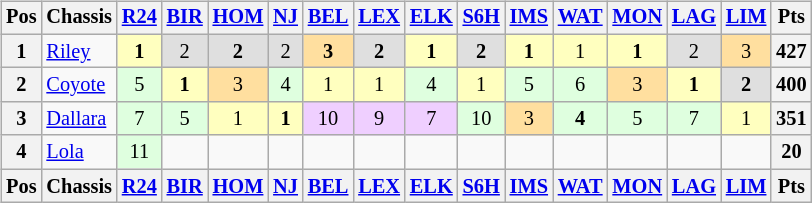<table>
<tr>
<td><br><table class="wikitable" style="font-size:85%; text-align:center">
<tr style="background:#f9f9f9" valign="top">
<th valign="middle">Pos</th>
<th valign="middle">Chassis</th>
<th><a href='#'>R24</a><br></th>
<th><a href='#'>BIR</a><br></th>
<th><a href='#'>HOM</a><br></th>
<th><a href='#'>NJ</a><br></th>
<th><a href='#'>BEL</a><br></th>
<th><a href='#'>LEX</a><br></th>
<th><a href='#'>ELK</a><br></th>
<th><a href='#'>S6H</a><br></th>
<th><a href='#'>IMS</a><br></th>
<th><a href='#'>WAT</a><br></th>
<th><a href='#'>MON</a><br></th>
<th><a href='#'>LAG</a><br></th>
<th><a href='#'>LIM</a><br></th>
<th valign="middle">Pts</th>
</tr>
<tr>
<th>1</th>
<td align="left"> <a href='#'>Riley</a></td>
<td style="background:#ffffbf;"><strong>1</strong></td>
<td style="background:#dfdfdf;">2</td>
<td style="background:#dfdfdf;"><strong>2</strong></td>
<td style="background:#dfdfdf;">2</td>
<td style="background:#ffdf9f;"><strong>3</strong></td>
<td style="background:#dfdfdf;"><strong>2</strong></td>
<td style="background:#ffffbf;"><strong>1</strong></td>
<td style="background:#dfdfdf;"><strong>2</strong></td>
<td style="background:#ffffbf;"><strong>1</strong></td>
<td style="background:#ffffbf;">1</td>
<td style="background:#ffffbf;"><strong>1</strong></td>
<td style="background:#dfdfdf;">2</td>
<td style="background:#ffdf9f;">3</td>
<th>427</th>
</tr>
<tr>
<th>2</th>
<td align="left"> <a href='#'>Coyote</a></td>
<td style="background:#dfffdf;">5</td>
<td style="background:#ffffbf;"><strong>1</strong></td>
<td style="background:#ffdf9f;">3</td>
<td style="background:#dfffdf;">4</td>
<td style="background:#ffffbf;">1</td>
<td style="background:#ffffbf;">1</td>
<td style="background:#dfffdf;">4</td>
<td style="background:#ffffbf;">1</td>
<td style="background:#dfffdf;">5</td>
<td style="background:#dfffdf;">6</td>
<td style="background:#ffdf9f;">3</td>
<td style="background:#ffffbf;"><strong>1</strong></td>
<td style="background:#dfdfdf;"><strong>2</strong></td>
<th>400</th>
</tr>
<tr>
<th>3</th>
<td align="left"> <a href='#'>Dallara</a></td>
<td style="background:#dfffdf;">7</td>
<td style="background:#dfffdf;">5</td>
<td style="background:#ffffbf;">1</td>
<td style="background:#ffffbf;"><strong>1</strong></td>
<td style="background:#efcfff;">10</td>
<td style="background:#efcfff;">9</td>
<td style="background:#efcfff;">7</td>
<td style="background:#dfffdf;">10</td>
<td style="background:#ffdf9f;">3</td>
<td style="background:#dfffdf;"><strong>4</strong></td>
<td style="background:#dfffdf;">5</td>
<td style="background:#dfffdf;">7</td>
<td style="background:#ffffbf;">1</td>
<th>351</th>
</tr>
<tr>
<th>4</th>
<td align="left"> <a href='#'>Lola</a></td>
<td style="background:#dfffdf;">11</td>
<td></td>
<td></td>
<td></td>
<td></td>
<td></td>
<td></td>
<td></td>
<td></td>
<td></td>
<td></td>
<td></td>
<td></td>
<th>20</th>
</tr>
<tr style="background:#f9f9f9" valign="top">
<th valign="middle">Pos</th>
<th valign="middle">Chassis</th>
<th><a href='#'>R24</a><br></th>
<th><a href='#'>BIR</a><br></th>
<th><a href='#'>HOM</a><br></th>
<th><a href='#'>NJ</a><br></th>
<th><a href='#'>BEL</a><br></th>
<th><a href='#'>LEX</a><br></th>
<th><a href='#'>ELK</a><br></th>
<th><a href='#'>S6H</a><br></th>
<th><a href='#'>IMS</a><br></th>
<th><a href='#'>WAT</a><br></th>
<th><a href='#'>MON</a><br></th>
<th><a href='#'>LAG</a><br></th>
<th><a href='#'>LIM</a><br></th>
<th valign="middle">Pts</th>
</tr>
</table>
</td>
<td valign="top"></td>
</tr>
</table>
